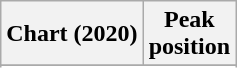<table class="wikitable sortable plainrowheaders" style="text-align:center">
<tr>
<th scope="col">Chart (2020)</th>
<th scope="col">Peak<br>position</th>
</tr>
<tr>
</tr>
<tr>
</tr>
<tr>
</tr>
<tr>
</tr>
</table>
